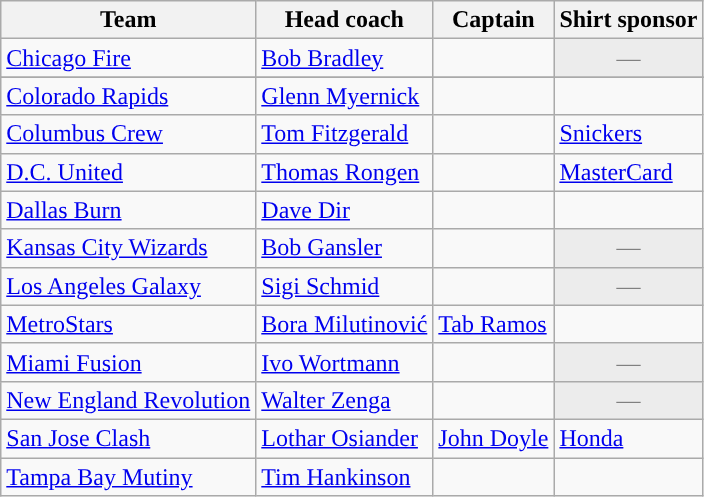<table class="wikitable sortable" style="text-align: left;">
<tr>
<th>Team</th>
<th>Head coach</th>
<th>Captain</th>
<th>Shirt sponsor</th>
</tr>
<tr>
<td><a href='#'>Chicago Fire</a></td>
<td> <a href='#'>Bob Bradley</a></td>
<td></td>
<td align="center" colspan="1" style="background:#ececec; color:gray">—</td>
</tr>
<tr>
</tr>
<tr>
<td><a href='#'>Colorado Rapids</a></td>
<td> <a href='#'>Glenn Myernick</a></td>
<td></td>
<td></td>
</tr>
<tr>
<td><a href='#'>Columbus Crew</a></td>
<td> <a href='#'>Tom Fitzgerald</a></td>
<td></td>
<td><a href='#'>Snickers</a></td>
</tr>
<tr>
<td><a href='#'>D.C. United</a></td>
<td> <a href='#'>Thomas Rongen</a></td>
<td></td>
<td><a href='#'>MasterCard</a></td>
</tr>
<tr>
<td><a href='#'>Dallas Burn</a></td>
<td> <a href='#'>Dave Dir</a></td>
<td></td>
<td></td>
</tr>
<tr>
<td><a href='#'>Kansas City Wizards</a></td>
<td> <a href='#'>Bob Gansler</a></td>
<td></td>
<td align="center" colspan="1" style="background:#ececec; color:gray">—</td>
</tr>
<tr>
<td><a href='#'>Los Angeles Galaxy</a></td>
<td> <a href='#'>Sigi Schmid</a></td>
<td></td>
<td align="center" colspan="1" style="background:#ececec; color:gray">—</td>
</tr>
<tr>
<td><a href='#'>MetroStars</a></td>
<td> <a href='#'>Bora Milutinović</a></td>
<td> <a href='#'>Tab Ramos</a></td>
<td></td>
</tr>
<tr>
<td><a href='#'>Miami Fusion</a></td>
<td> <a href='#'>Ivo Wortmann</a></td>
<td></td>
<td align="center" colspan="1" style="background:#ececec; color:gray">—</td>
</tr>
<tr>
<td><a href='#'>New England Revolution</a></td>
<td> <a href='#'>Walter Zenga</a></td>
<td></td>
<td align="center" colspan="1" style="background:#ececec; color:gray">—</td>
</tr>
<tr>
<td><a href='#'>San Jose Clash</a></td>
<td> <a href='#'>Lothar Osiander</a></td>
<td> <a href='#'>John Doyle</a></td>
<td><a href='#'>Honda</a></td>
</tr>
<tr>
<td><a href='#'>Tampa Bay Mutiny</a></td>
<td> <a href='#'>Tim Hankinson</a></td>
<td></td>
<td></td>
</tr>
</table>
